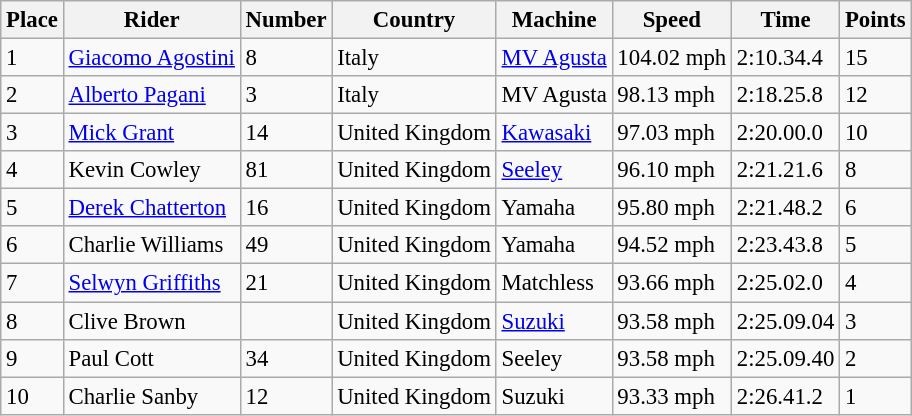<table class="wikitable" style="font-size: 95%;">
<tr>
<th>Place</th>
<th>Rider</th>
<th>Number</th>
<th>Country</th>
<th>Machine</th>
<th>Speed</th>
<th>Time</th>
<th>Points</th>
</tr>
<tr>
<td>1</td>
<td> <a href='#'>Giacomo Agostini</a></td>
<td>8</td>
<td>Italy</td>
<td><a href='#'>MV Agusta</a></td>
<td>104.02 mph</td>
<td>2:10.34.4</td>
<td>15</td>
</tr>
<tr>
<td>2</td>
<td> <a href='#'>Alberto Pagani</a></td>
<td>3</td>
<td>Italy</td>
<td>MV Agusta</td>
<td>98.13 mph</td>
<td>2:18.25.8</td>
<td>12</td>
</tr>
<tr>
<td>3</td>
<td> <a href='#'>Mick Grant</a></td>
<td>14</td>
<td>United Kingdom</td>
<td><a href='#'>Kawasaki</a></td>
<td>97.03 mph</td>
<td>2:20.00.0</td>
<td>10</td>
</tr>
<tr>
<td>4</td>
<td> Kevin Cowley</td>
<td>81</td>
<td>United Kingdom</td>
<td><a href='#'>Seeley</a></td>
<td>96.10 mph</td>
<td>2:21.21.6</td>
<td>8</td>
</tr>
<tr>
<td>5</td>
<td> <a href='#'>Derek Chatterton</a></td>
<td>16</td>
<td>United Kingdom</td>
<td>Yamaha</td>
<td>95.80 mph</td>
<td>2:21.48.2</td>
<td>6</td>
</tr>
<tr>
<td>6</td>
<td> Charlie Williams</td>
<td>49</td>
<td>United Kingdom</td>
<td>Yamaha</td>
<td>94.52 mph</td>
<td>2:23.43.8</td>
<td>5</td>
</tr>
<tr>
<td>7</td>
<td> <a href='#'>Selwyn Griffiths</a></td>
<td>21</td>
<td>United Kingdom</td>
<td>Matchless</td>
<td>93.66 mph</td>
<td>2:25.02.0</td>
<td>4</td>
</tr>
<tr>
<td>8</td>
<td> Clive Brown</td>
<td></td>
<td>United Kingdom</td>
<td><a href='#'>Suzuki</a></td>
<td>93.58 mph</td>
<td>2:25.09.04</td>
<td>3</td>
</tr>
<tr>
<td>9</td>
<td> Paul Cott</td>
<td>34</td>
<td>United Kingdom</td>
<td>Seeley</td>
<td>93.58 mph</td>
<td>2:25.09.40</td>
<td>2</td>
</tr>
<tr>
<td>10</td>
<td> Charlie Sanby</td>
<td>12</td>
<td>United Kingdom</td>
<td>Suzuki</td>
<td>93.33 mph</td>
<td>2:26.41.2</td>
<td>1</td>
</tr>
</table>
